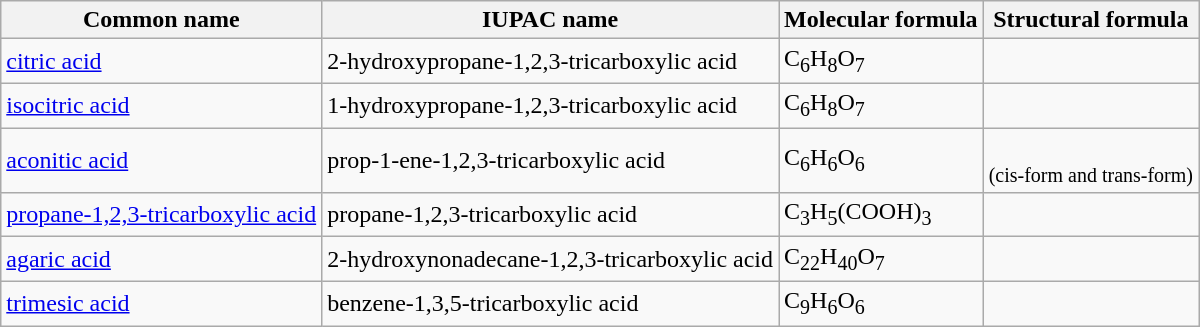<table class="wikitable">
<tr>
<th>Common name</th>
<th><strong>IUPAC</strong> name</th>
<th>Molecular formula</th>
<th>Structural formula</th>
</tr>
<tr>
<td><a href='#'>citric acid</a></td>
<td>2-hydroxypropane-1,2,3-tricarboxylic acid</td>
<td>C<sub>6</sub>H<sub>8</sub>O<sub>7</sub></td>
<td></td>
</tr>
<tr>
<td><a href='#'>isocitric acid</a></td>
<td>1-hydroxypropane-1,2,3-tricarboxylic acid</td>
<td>C<sub>6</sub>H<sub>8</sub>O<sub>7</sub></td>
<td></td>
</tr>
<tr>
<td><a href='#'>aconitic acid</a></td>
<td>prop-1-ene-1,2,3-tricarboxylic acid</td>
<td>C<sub>6</sub>H<sub>6</sub>O<sub>6</sub></td>
<td><br><small>(cis-form and trans-form)</small></td>
</tr>
<tr>
<td><a href='#'>propane-1,2,3-tricarboxylic acid</a></td>
<td>propane-1,2,3-tricarboxylic acid</td>
<td>C<sub>3</sub>H<sub>5</sub>(COOH)<sub>3</sub></td>
<td></td>
</tr>
<tr>
<td><a href='#'>agaric acid</a></td>
<td>2-hydroxynonadecane-1,2,3-tricarboxylic acid</td>
<td>C<sub>22</sub>H<sub>40</sub>O<sub>7</sub></td>
<td></td>
</tr>
<tr>
<td><a href='#'>trimesic acid</a></td>
<td>benzene-1,3,5-tricarboxylic acid</td>
<td>C<sub>9</sub>H<sub>6</sub>O<sub>6</sub></td>
<td></td>
</tr>
</table>
